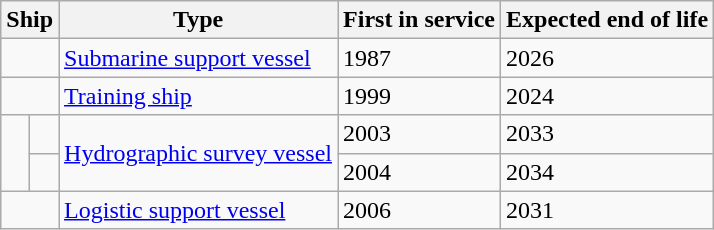<table class="wikitable plainrowheaders">
<tr>
<th colspan=2>Ship</th>
<th>Type</th>
<th>First in service</th>
<th>Expected end of life</th>
</tr>
<tr>
<td colspan=2></td>
<td><a href='#'>Submarine support vessel</a></td>
<td>1987</td>
<td>2026</td>
</tr>
<tr>
<td colspan=2></td>
<td><a href='#'>Training ship</a></td>
<td>1999</td>
<td>2024</td>
</tr>
<tr>
<td rowspan=2></td>
<td></td>
<td rowspan=2><a href='#'>Hydrographic survey vessel</a></td>
<td>2003</td>
<td>2033</td>
</tr>
<tr>
<td></td>
<td>2004</td>
<td>2034</td>
</tr>
<tr>
<td colspan=2></td>
<td><a href='#'>Logistic support vessel</a></td>
<td>2006</td>
<td>2031</td>
</tr>
</table>
